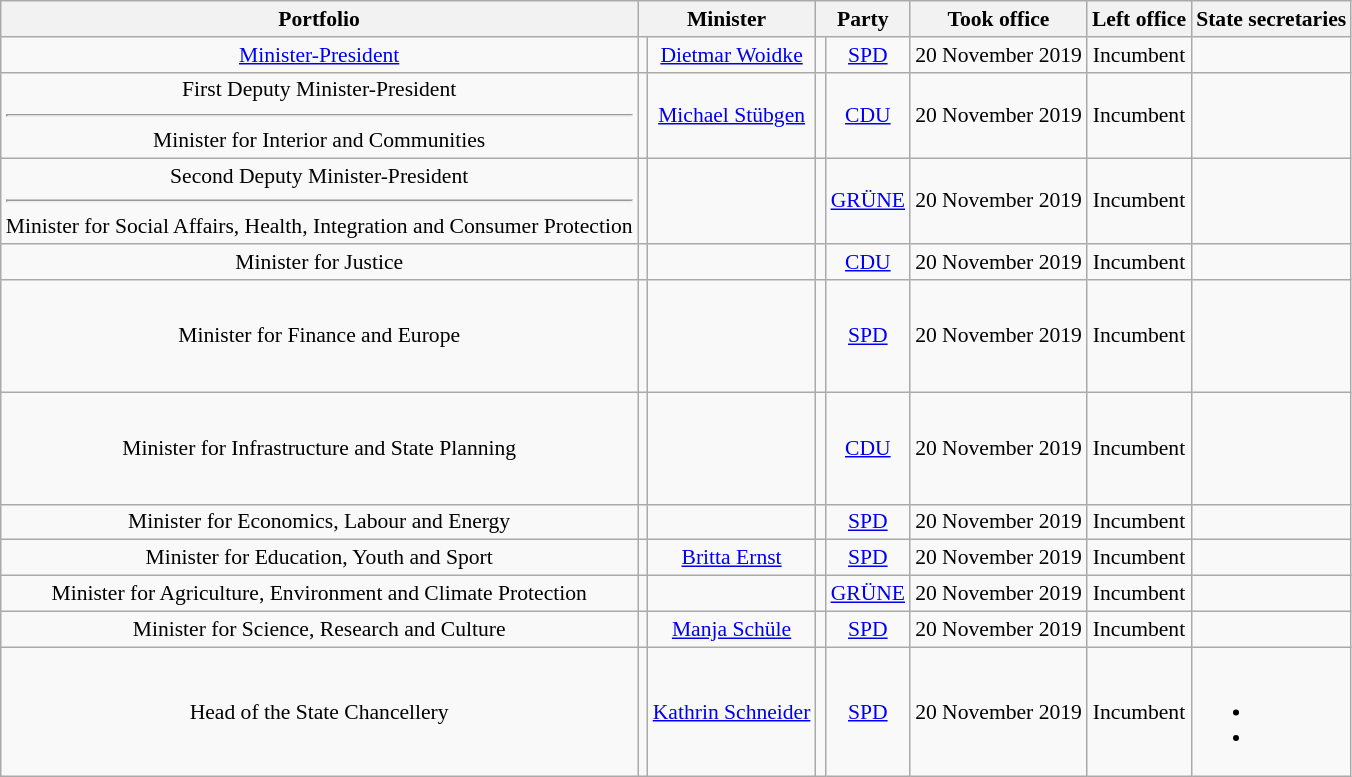<table class=wikitable style="text-align:center; font-size:90%">
<tr>
<th>Portfolio</th>
<th colspan=2>Minister</th>
<th colspan=2>Party</th>
<th>Took office</th>
<th>Left office</th>
<th>State secretaries</th>
</tr>
<tr>
<td><a href='#'>Minister-President</a></td>
<td></td>
<td><a href='#'>Dietmar Woidke</a><br></td>
<td bgcolor=></td>
<td><a href='#'>SPD</a></td>
<td>20 November 2019</td>
<td>Incumbent</td>
<td></td>
</tr>
<tr>
<td>First Deputy Minister-President<hr>Minister for Interior and Communities</td>
<td></td>
<td><a href='#'>Michael Stübgen</a><br></td>
<td bgcolor=></td>
<td><a href='#'>CDU</a></td>
<td>20 November 2019</td>
<td>Incumbent</td>
<td></td>
</tr>
<tr>
<td>Second Deputy Minister-President<hr>Minister for Social Affairs, Health, Integration and Consumer Protection</td>
<td></td>
<td><br></td>
<td bgcolor=></td>
<td><a href='#'>GRÜNE</a></td>
<td>20 November 2019</td>
<td>Incumbent</td>
<td></td>
</tr>
<tr>
<td>Minister for Justice</td>
<td></td>
<td><br></td>
<td bgcolor=></td>
<td><a href='#'>CDU</a></td>
<td>20 November 2019</td>
<td>Incumbent</td>
<td></td>
</tr>
<tr style="height:75px">
<td>Minister for Finance and Europe</td>
<td></td>
<td><br></td>
<td bgcolor=></td>
<td><a href='#'>SPD</a></td>
<td>20 November 2019</td>
<td>Incumbent</td>
<td></td>
</tr>
<tr style="height:75px">
<td>Minister for Infrastructure and State Planning</td>
<td></td>
<td><br></td>
<td bgcolor=></td>
<td><a href='#'>CDU</a></td>
<td>20 November 2019</td>
<td>Incumbent</td>
<td></td>
</tr>
<tr>
<td>Minister for Economics, Labour and Energy</td>
<td></td>
<td><br></td>
<td bgcolor=></td>
<td><a href='#'>SPD</a></td>
<td>20 November 2019</td>
<td>Incumbent</td>
<td></td>
</tr>
<tr>
<td>Minister for Education, Youth and Sport</td>
<td></td>
<td><a href='#'>Britta Ernst</a><br></td>
<td bgcolor=></td>
<td><a href='#'>SPD</a></td>
<td>20 November 2019</td>
<td>Incumbent</td>
<td></td>
</tr>
<tr>
<td>Minister for Agriculture, Environment and Climate Protection</td>
<td></td>
<td><br></td>
<td bgcolor=></td>
<td><a href='#'>GRÜNE</a></td>
<td>20 November 2019</td>
<td>Incumbent</td>
<td></td>
</tr>
<tr>
<td>Minister for Science, Research and Culture</td>
<td></td>
<td><a href='#'>Manja Schüle</a><br></td>
<td bgcolor=></td>
<td><a href='#'>SPD</a></td>
<td>20 November 2019</td>
<td>Incumbent</td>
<td></td>
</tr>
<tr style="height:75px">
<td>Head of the State Chancellery</td>
<td></td>
<td><a href='#'>Kathrin Schneider</a><br></td>
<td bgcolor=></td>
<td><a href='#'>SPD</a></td>
<td>20 November 2019</td>
<td>Incumbent</td>
<td><br><ul><li><small></small></li><li><small></small></li></ul></td>
</tr>
</table>
